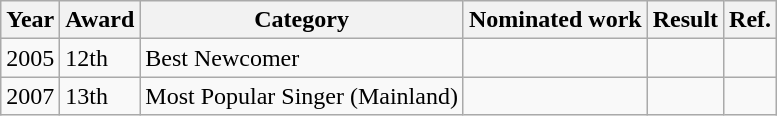<table class="wikitable">
<tr>
<th>Year</th>
<th>Award</th>
<th>Category</th>
<th>Nominated work</th>
<th>Result</th>
<th>Ref.</th>
</tr>
<tr>
<td>2005</td>
<td>12th</td>
<td>Best Newcomer</td>
<td></td>
<td></td>
<td></td>
</tr>
<tr>
<td>2007</td>
<td>13th</td>
<td>Most Popular Singer (Mainland)</td>
<td></td>
<td></td>
<td></td>
</tr>
</table>
